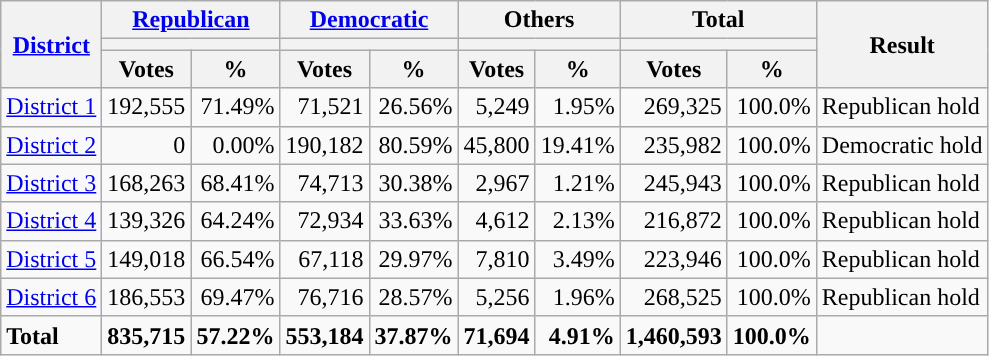<table class="wikitable plainrowheaders sortable" style="font-size:100%; text-align:right;">
<tr>
<th scope=col rowspan=3><a href='#'>District</a></th>
<th scope=col colspan=2><a href='#'>Republican</a></th>
<th scope=col colspan=2><a href='#'>Democratic</a></th>
<th scope=col colspan=2>Others</th>
<th scope=col colspan=2>Total</th>
<th scope=col rowspan=3>Result</th>
</tr>
<tr>
<th scope=col colspan=2 style="background:"></th>
<th scope=col colspan=2 style="background:"></th>
<th scope=col colspan=2></th>
<th scope=col colspan=2></th>
</tr>
<tr>
<th scope=col data-sort-type="number">Votes</th>
<th scope=col data-sort-type="number">%</th>
<th scope=col data-sort-type="number">Votes</th>
<th scope=col data-sort-type="number">%</th>
<th scope=col data-sort-type="number">Votes</th>
<th scope=col data-sort-type="number">%</th>
<th scope=col data-sort-type="number">Votes</th>
<th scope=col data-sort-type="number">%</th>
</tr>
<tr>
<td align=left><a href='#'>District 1</a></td>
<td>192,555</td>
<td>71.49%</td>
<td>71,521</td>
<td>26.56%</td>
<td>5,249</td>
<td>1.95%</td>
<td>269,325</td>
<td>100.0%</td>
<td align=left>Republican hold</td>
</tr>
<tr>
<td align=left><a href='#'>District 2</a></td>
<td>0</td>
<td>0.00%</td>
<td>190,182</td>
<td>80.59%</td>
<td>45,800</td>
<td>19.41%</td>
<td>235,982</td>
<td>100.0%</td>
<td align=left>Democratic hold</td>
</tr>
<tr>
<td align=left><a href='#'>District 3</a></td>
<td>168,263</td>
<td>68.41%</td>
<td>74,713</td>
<td>30.38%</td>
<td>2,967</td>
<td>1.21%</td>
<td>245,943</td>
<td>100.0%</td>
<td align=left>Republican hold</td>
</tr>
<tr>
<td align=left><a href='#'>District 4</a></td>
<td>139,326</td>
<td>64.24%</td>
<td>72,934</td>
<td>33.63%</td>
<td>4,612</td>
<td>2.13%</td>
<td>216,872</td>
<td>100.0%</td>
<td align=left>Republican hold</td>
</tr>
<tr>
<td align=left><a href='#'>District 5</a></td>
<td>149,018</td>
<td>66.54%</td>
<td>67,118</td>
<td>29.97%</td>
<td>7,810</td>
<td>3.49%</td>
<td>223,946</td>
<td>100.0%</td>
<td align=left>Republican hold</td>
</tr>
<tr>
<td align=left><a href='#'>District 6</a></td>
<td>186,553</td>
<td>69.47%</td>
<td>76,716</td>
<td>28.57%</td>
<td>5,256</td>
<td>1.96%</td>
<td>268,525</td>
<td>100.0%</td>
<td align=left>Republican hold</td>
</tr>
<tr class="sortbottom" style="font-weight:bold">
<td align=left>Total</td>
<td>835,715</td>
<td>57.22%</td>
<td>553,184</td>
<td>37.87%</td>
<td>71,694</td>
<td>4.91%</td>
<td>1,460,593</td>
<td>100.0%</td>
<td></td>
</tr>
</table>
